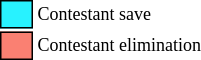<table class="toccolours" style="font-size: 75%; white-space: nowrap;">
<tr>
<td style="background:#28f2ff; border: 1px solid black;">      </td>
<td>Contestant save</td>
</tr>
<tr>
<td style="background:#FA8072; border: 1px solid black;">      </td>
<td>Contestant elimination</td>
</tr>
</table>
